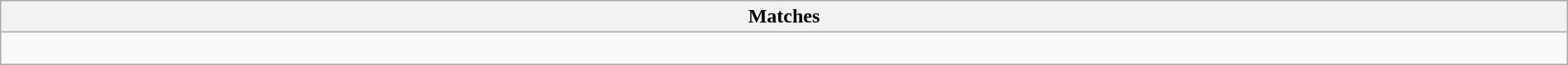<table class="wikitable collapsible collapsed" style="width:100%">
<tr>
<th>Matches</th>
</tr>
<tr>
<td><br>








</td>
</tr>
</table>
